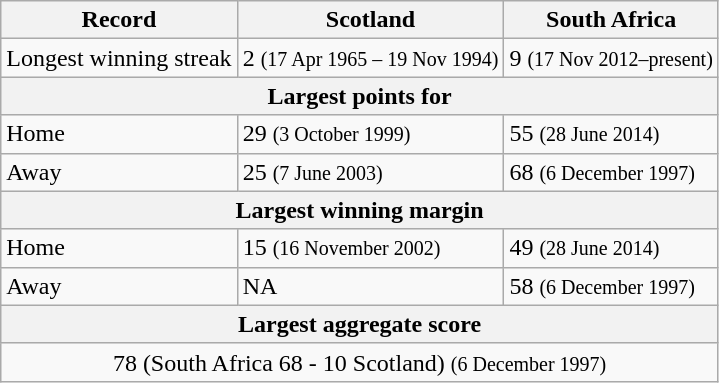<table class="wikitable">
<tr>
<th>Record</th>
<th>Scotland</th>
<th>South Africa</th>
</tr>
<tr>
<td>Longest winning streak</td>
<td>2 <small>(17 Apr 1965 – 19 Nov 1994)</small></td>
<td>9 <small>(17 Nov 2012–present)</small></td>
</tr>
<tr>
<th colspan=3 align=center>Largest points for</th>
</tr>
<tr>
<td>Home</td>
<td>29 <small>(3 October 1999)</small></td>
<td>55 <small>(28 June 2014)</small></td>
</tr>
<tr>
<td>Away</td>
<td>25 <small>(7 June 2003)</small></td>
<td>68 <small>(6 December 1997)</small></td>
</tr>
<tr>
<th colspan=3 align=center>Largest winning margin</th>
</tr>
<tr>
<td>Home</td>
<td>15 <small>(16 November 2002)</small></td>
<td>49 <small>(28 June 2014)</small></td>
</tr>
<tr>
<td>Away</td>
<td>NA</td>
<td>58 <small>(6 December 1997)</small></td>
</tr>
<tr>
<th colspan=3 align=center>Largest aggregate score</th>
</tr>
<tr>
<td colspan=3 align=center>78 (South Africa 68 - 10 Scotland) <small>(6 December 1997)</small></td>
</tr>
</table>
